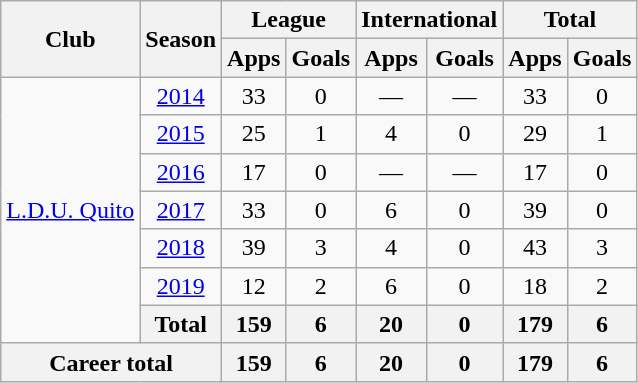<table class="wikitable" style="text-align: center;">
<tr>
<th rowspan="2">Club</th>
<th rowspan="2">Season</th>
<th colspan="2">League</th>
<th colspan="2">International</th>
<th colspan="2">Total</th>
</tr>
<tr>
<th>Apps</th>
<th>Goals</th>
<th>Apps</th>
<th>Goals</th>
<th>Apps</th>
<th>Goals</th>
</tr>
<tr>
<td rowspan="7"><a href='#'>L.D.U. Quito</a></td>
<td><a href='#'>2014</a></td>
<td>33</td>
<td>0</td>
<td>—</td>
<td>—</td>
<td>33</td>
<td>0</td>
</tr>
<tr>
<td><a href='#'>2015</a></td>
<td>25</td>
<td>1</td>
<td>4</td>
<td>0</td>
<td>29</td>
<td>1</td>
</tr>
<tr>
<td><a href='#'>2016</a></td>
<td>17</td>
<td>0</td>
<td>—</td>
<td>—</td>
<td>17</td>
<td>0</td>
</tr>
<tr>
<td><a href='#'>2017</a></td>
<td>33</td>
<td>0</td>
<td>6</td>
<td>0</td>
<td>39</td>
<td>0</td>
</tr>
<tr>
<td><a href='#'>2018</a></td>
<td>39</td>
<td>3</td>
<td>4</td>
<td>0</td>
<td>43</td>
<td>3</td>
</tr>
<tr>
<td><a href='#'>2019</a></td>
<td>12</td>
<td>2</td>
<td>6</td>
<td>0</td>
<td>18</td>
<td>2</td>
</tr>
<tr>
<th>Total</th>
<th>159</th>
<th>6</th>
<th>20</th>
<th>0</th>
<th>179</th>
<th>6</th>
</tr>
<tr>
<th colspan="2">Career total</th>
<th>159</th>
<th>6</th>
<th>20</th>
<th>0</th>
<th>179</th>
<th>6</th>
</tr>
</table>
